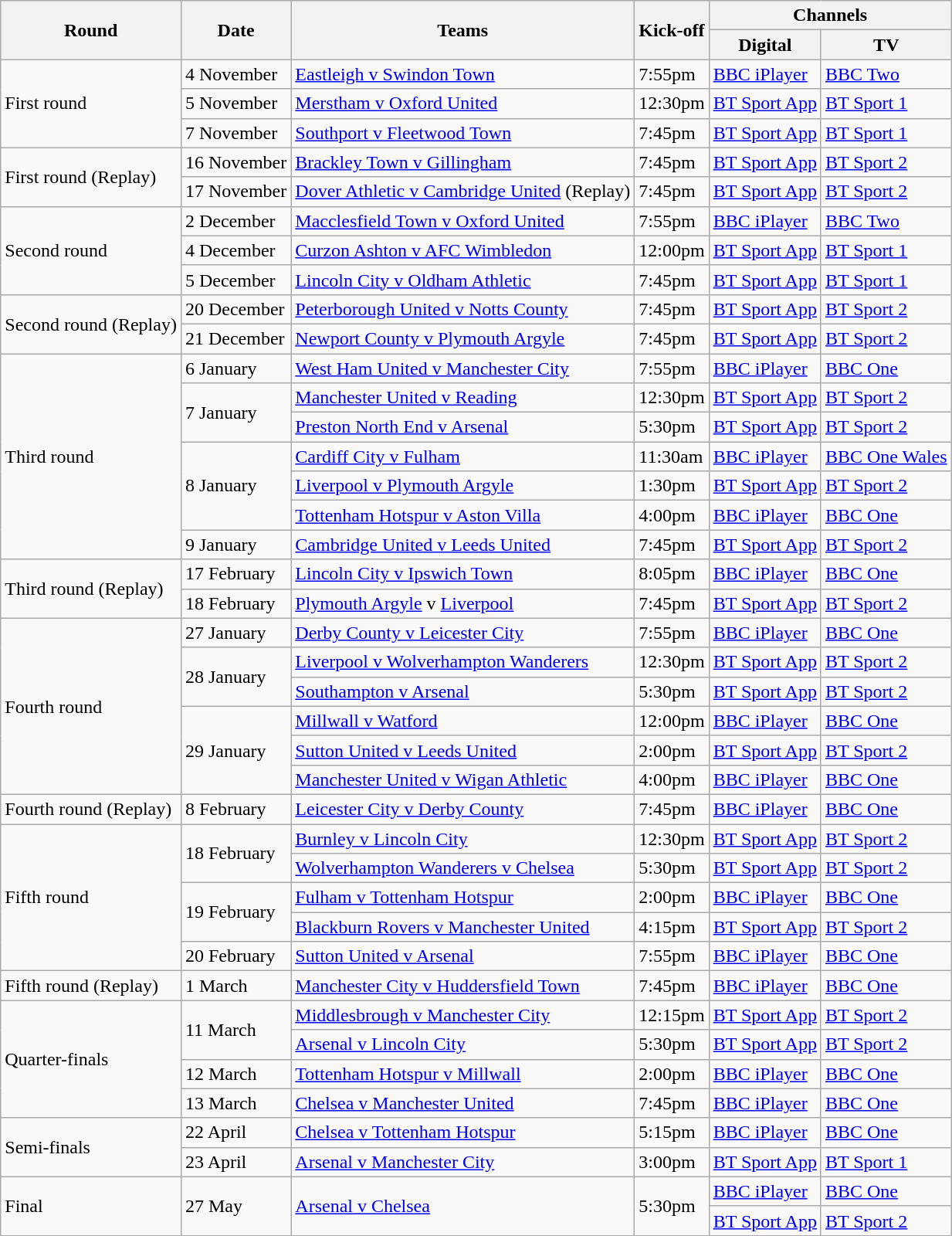<table class="wikitable">
<tr>
<th rowspan=2>Round</th>
<th rowspan=2>Date</th>
<th rowspan=2>Teams</th>
<th rowspan=2>Kick-off</th>
<th colspan=2>Channels</th>
</tr>
<tr>
<th>Digital</th>
<th>TV</th>
</tr>
<tr>
<td rowspan=3>First round</td>
<td>4 November</td>
<td><a href='#'>Eastleigh v Swindon Town</a></td>
<td>7:55pm</td>
<td><a href='#'>BBC iPlayer</a></td>
<td><a href='#'>BBC Two</a></td>
</tr>
<tr>
<td>5 November</td>
<td><a href='#'>Merstham v Oxford United</a></td>
<td>12:30pm</td>
<td><a href='#'>BT Sport App</a></td>
<td><a href='#'>BT Sport 1</a></td>
</tr>
<tr>
<td>7 November</td>
<td><a href='#'>Southport v Fleetwood Town</a></td>
<td>7:45pm</td>
<td><a href='#'>BT Sport App</a></td>
<td><a href='#'>BT Sport 1</a></td>
</tr>
<tr>
<td rowspan=2>First round (Replay)</td>
<td>16 November</td>
<td><a href='#'>Brackley Town v Gillingham</a></td>
<td>7:45pm</td>
<td><a href='#'>BT Sport App</a></td>
<td><a href='#'>BT Sport 2</a></td>
</tr>
<tr>
<td>17 November</td>
<td><a href='#'>Dover Athletic v Cambridge United</a> (Replay)</td>
<td>7:45pm</td>
<td><a href='#'>BT Sport App</a></td>
<td><a href='#'>BT Sport 2</a></td>
</tr>
<tr>
<td rowspan=3>Second round</td>
<td>2 December</td>
<td><a href='#'>Macclesfield Town v Oxford United</a></td>
<td>7:55pm</td>
<td><a href='#'>BBC iPlayer</a></td>
<td><a href='#'>BBC Two</a></td>
</tr>
<tr>
<td>4 December</td>
<td><a href='#'>Curzon Ashton v AFC Wimbledon</a></td>
<td>12:00pm</td>
<td><a href='#'>BT Sport App</a></td>
<td><a href='#'>BT Sport 1</a></td>
</tr>
<tr>
<td>5 December</td>
<td><a href='#'>Lincoln City v Oldham Athletic</a></td>
<td>7:45pm</td>
<td><a href='#'>BT Sport App</a></td>
<td><a href='#'>BT Sport 1</a></td>
</tr>
<tr>
<td rowspan=2>Second round (Replay)</td>
<td>20 December</td>
<td><a href='#'>Peterborough United v Notts County</a></td>
<td>7:45pm</td>
<td><a href='#'>BT Sport App</a></td>
<td><a href='#'>BT Sport 2</a></td>
</tr>
<tr>
<td>21 December</td>
<td><a href='#'>Newport County v Plymouth Argyle</a></td>
<td>7:45pm</td>
<td><a href='#'>BT Sport App</a></td>
<td><a href='#'>BT Sport 2</a></td>
</tr>
<tr>
<td rowspan=7>Third round</td>
<td>6 January</td>
<td><a href='#'>West Ham United v Manchester City</a></td>
<td>7:55pm</td>
<td><a href='#'>BBC iPlayer</a></td>
<td><a href='#'>BBC One</a></td>
</tr>
<tr>
<td rowspan=2>7 January</td>
<td><a href='#'>Manchester United v Reading</a></td>
<td>12:30pm</td>
<td><a href='#'>BT Sport App</a></td>
<td><a href='#'>BT Sport 2</a></td>
</tr>
<tr>
<td><a href='#'>Preston North End v Arsenal</a></td>
<td>5:30pm</td>
<td><a href='#'>BT Sport App</a></td>
<td><a href='#'>BT Sport 2</a></td>
</tr>
<tr>
<td rowspan=3>8 January</td>
<td><a href='#'>Cardiff City v Fulham</a></td>
<td>11:30am</td>
<td><a href='#'>BBC iPlayer</a></td>
<td><a href='#'>BBC One Wales</a></td>
</tr>
<tr>
<td><a href='#'>Liverpool v Plymouth Argyle</a></td>
<td>1:30pm</td>
<td><a href='#'>BT Sport App</a></td>
<td><a href='#'>BT Sport 2</a></td>
</tr>
<tr>
<td><a href='#'>Tottenham Hotspur v Aston Villa</a></td>
<td>4:00pm</td>
<td><a href='#'>BBC iPlayer</a></td>
<td><a href='#'>BBC One</a></td>
</tr>
<tr>
<td>9 January</td>
<td><a href='#'>Cambridge United v Leeds United</a></td>
<td>7:45pm</td>
<td><a href='#'>BT Sport App</a></td>
<td><a href='#'>BT Sport 2</a></td>
</tr>
<tr>
<td rowspan=2>Third round (Replay)</td>
<td>17 February</td>
<td><a href='#'>Lincoln City v Ipswich Town</a></td>
<td>8:05pm</td>
<td><a href='#'>BBC iPlayer</a></td>
<td><a href='#'>BBC One</a></td>
</tr>
<tr>
<td>18 February</td>
<td><a href='#'>Plymouth Argyle</a> v <a href='#'>Liverpool</a></td>
<td>7:45pm</td>
<td><a href='#'>BT Sport App</a></td>
<td><a href='#'>BT Sport 2</a></td>
</tr>
<tr>
<td rowspan=6>Fourth round</td>
<td>27 January</td>
<td><a href='#'>Derby County v Leicester City</a></td>
<td>7:55pm</td>
<td><a href='#'>BBC iPlayer</a></td>
<td><a href='#'>BBC One</a></td>
</tr>
<tr>
<td rowspan=2>28 January</td>
<td><a href='#'>Liverpool v Wolverhampton Wanderers</a></td>
<td>12:30pm</td>
<td><a href='#'>BT Sport App</a></td>
<td><a href='#'>BT Sport 2</a></td>
</tr>
<tr>
<td><a href='#'>Southampton v Arsenal</a></td>
<td>5:30pm</td>
<td><a href='#'>BT Sport App</a></td>
<td><a href='#'>BT Sport 2</a></td>
</tr>
<tr>
<td rowspan=3>29 January</td>
<td><a href='#'>Millwall v Watford</a></td>
<td>12:00pm</td>
<td><a href='#'>BBC iPlayer</a></td>
<td><a href='#'>BBC One</a></td>
</tr>
<tr>
<td><a href='#'>Sutton United v Leeds United</a></td>
<td>2:00pm</td>
<td><a href='#'>BT Sport App</a></td>
<td><a href='#'>BT Sport 2</a></td>
</tr>
<tr>
<td><a href='#'>Manchester United v Wigan Athletic</a></td>
<td>4:00pm</td>
<td><a href='#'>BBC iPlayer</a></td>
<td><a href='#'>BBC One</a></td>
</tr>
<tr>
<td>Fourth round (Replay)</td>
<td>8 February</td>
<td><a href='#'>Leicester City v Derby County</a></td>
<td>7:45pm</td>
<td><a href='#'>BBC iPlayer</a></td>
<td><a href='#'>BBC One</a></td>
</tr>
<tr>
<td rowspan=5>Fifth round</td>
<td rowspan=2>18 February</td>
<td><a href='#'>Burnley v Lincoln City</a></td>
<td>12:30pm</td>
<td><a href='#'>BT Sport App</a></td>
<td><a href='#'>BT Sport 2</a></td>
</tr>
<tr>
<td><a href='#'>Wolverhampton Wanderers v Chelsea</a></td>
<td>5:30pm</td>
<td><a href='#'>BT Sport App</a></td>
<td><a href='#'>BT Sport 2</a></td>
</tr>
<tr>
<td rowspan=2>19 February</td>
<td><a href='#'>Fulham v Tottenham Hotspur</a></td>
<td>2:00pm</td>
<td><a href='#'>BBC iPlayer</a></td>
<td><a href='#'>BBC One</a></td>
</tr>
<tr>
<td><a href='#'>Blackburn Rovers v Manchester United</a></td>
<td>4:15pm</td>
<td><a href='#'>BT Sport App</a></td>
<td><a href='#'>BT Sport 2</a></td>
</tr>
<tr>
<td>20 February</td>
<td><a href='#'>Sutton United v Arsenal</a></td>
<td>7:55pm</td>
<td><a href='#'>BBC iPlayer</a></td>
<td><a href='#'>BBC One</a></td>
</tr>
<tr>
<td>Fifth round (Replay)</td>
<td>1 March</td>
<td><a href='#'>Manchester City v Huddersfield Town</a></td>
<td>7:45pm</td>
<td><a href='#'>BBC iPlayer</a></td>
<td><a href='#'>BBC One</a></td>
</tr>
<tr>
<td rowspan=4>Quarter-finals</td>
<td rowspan=2>11 March</td>
<td><a href='#'>Middlesbrough v Manchester City</a></td>
<td>12:15pm</td>
<td><a href='#'>BT Sport App</a></td>
<td><a href='#'>BT Sport 2</a></td>
</tr>
<tr>
<td><a href='#'>Arsenal v Lincoln City</a></td>
<td>5:30pm</td>
<td><a href='#'>BT Sport App</a></td>
<td><a href='#'>BT Sport 2</a></td>
</tr>
<tr>
<td>12 March</td>
<td><a href='#'>Tottenham Hotspur v Millwall</a></td>
<td>2:00pm</td>
<td><a href='#'>BBC iPlayer</a></td>
<td><a href='#'>BBC One</a></td>
</tr>
<tr>
<td>13 March</td>
<td><a href='#'>Chelsea v Manchester United</a></td>
<td>7:45pm</td>
<td><a href='#'>BBC iPlayer</a></td>
<td><a href='#'>BBC One</a></td>
</tr>
<tr>
<td rowspan=2>Semi-finals</td>
<td>22 April</td>
<td><a href='#'>Chelsea v Tottenham Hotspur</a></td>
<td>5:15pm</td>
<td><a href='#'>BBC iPlayer</a></td>
<td><a href='#'>BBC One</a></td>
</tr>
<tr>
<td>23 April</td>
<td><a href='#'>Arsenal v Manchester City</a></td>
<td>3:00pm</td>
<td><a href='#'>BT Sport App</a></td>
<td><a href='#'>BT Sport 1</a></td>
</tr>
<tr>
<td rowspan=2>Final</td>
<td rowspan=2>27 May</td>
<td rowspan=2><a href='#'>Arsenal v Chelsea</a></td>
<td rowspan=2>5:30pm</td>
<td><a href='#'>BBC iPlayer</a></td>
<td><a href='#'>BBC One</a></td>
</tr>
<tr>
<td><a href='#'>BT Sport App</a></td>
<td><a href='#'>BT Sport 2</a></td>
</tr>
<tr>
</tr>
</table>
